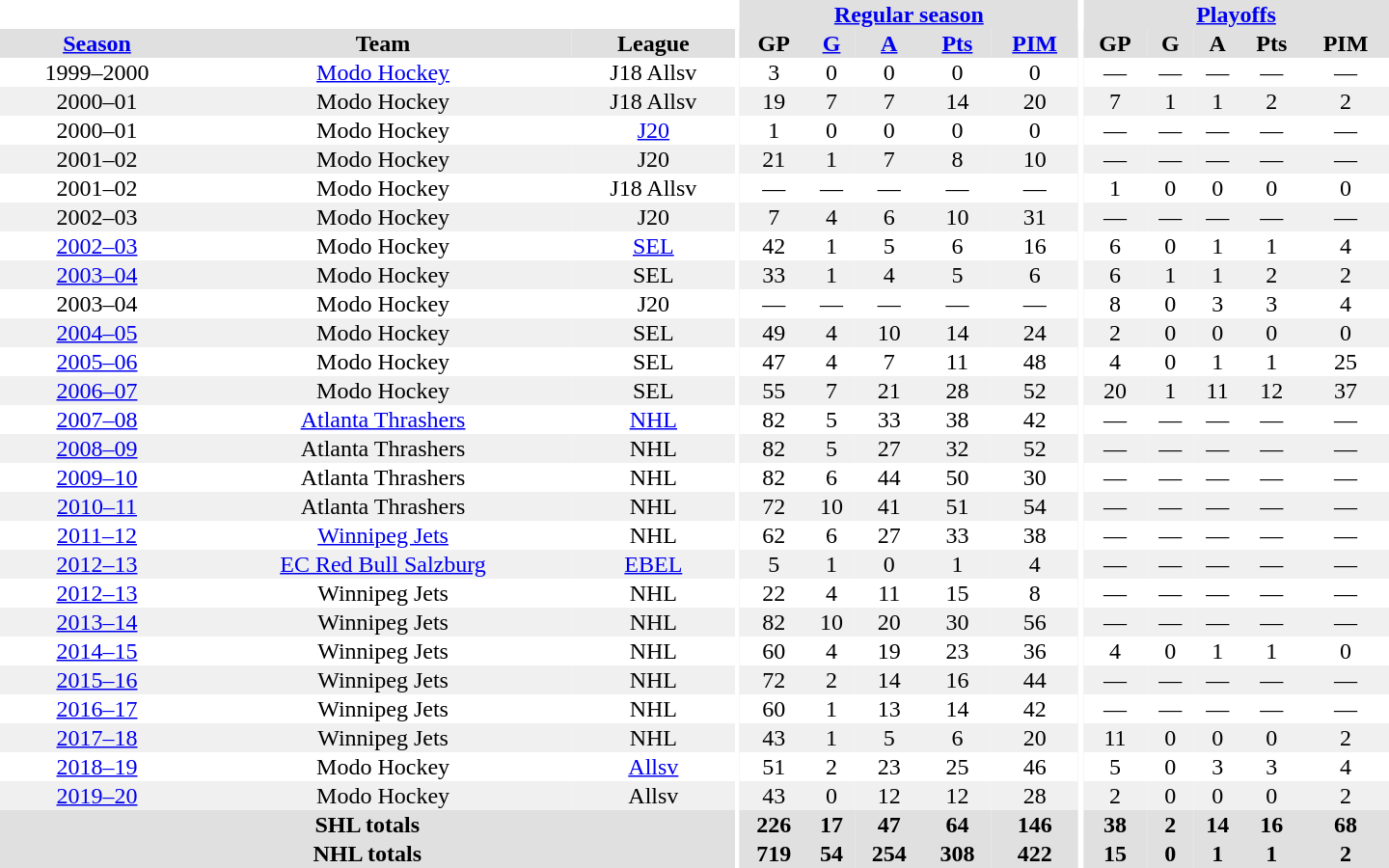<table border="0" cellpadding="1" cellspacing="0" style="text-align:center; width:60em">
<tr bgcolor="#e0e0e0">
<th colspan="3" bgcolor="#ffffff"></th>
<th rowspan="100" bgcolor="#ffffff"></th>
<th colspan="5"><a href='#'>Regular season</a></th>
<th rowspan="100" bgcolor="#ffffff"></th>
<th colspan="5"><a href='#'>Playoffs</a></th>
</tr>
<tr bgcolor="#e0e0e0">
<th><a href='#'>Season</a></th>
<th>Team</th>
<th>League</th>
<th>GP</th>
<th><a href='#'>G</a></th>
<th><a href='#'>A</a></th>
<th><a href='#'>Pts</a></th>
<th><a href='#'>PIM</a></th>
<th>GP</th>
<th>G</th>
<th>A</th>
<th>Pts</th>
<th>PIM</th>
</tr>
<tr>
<td>1999–2000</td>
<td><a href='#'>Modo Hockey</a></td>
<td>J18 Allsv</td>
<td>3</td>
<td>0</td>
<td>0</td>
<td>0</td>
<td>0</td>
<td>—</td>
<td>—</td>
<td>—</td>
<td>—</td>
<td>—</td>
</tr>
<tr bgcolor="#f0f0f0">
<td>2000–01</td>
<td>Modo Hockey</td>
<td>J18 Allsv</td>
<td>19</td>
<td>7</td>
<td>7</td>
<td>14</td>
<td>20</td>
<td>7</td>
<td>1</td>
<td>1</td>
<td>2</td>
<td>2</td>
</tr>
<tr>
<td>2000–01</td>
<td>Modo Hockey</td>
<td><a href='#'>J20</a></td>
<td>1</td>
<td>0</td>
<td>0</td>
<td>0</td>
<td>0</td>
<td>—</td>
<td>—</td>
<td>—</td>
<td>—</td>
<td>—</td>
</tr>
<tr bgcolor="#f0f0f0">
<td>2001–02</td>
<td>Modo Hockey</td>
<td>J20</td>
<td>21</td>
<td>1</td>
<td>7</td>
<td>8</td>
<td>10</td>
<td>—</td>
<td>—</td>
<td>—</td>
<td>—</td>
<td>—</td>
</tr>
<tr>
<td>2001–02</td>
<td>Modo Hockey</td>
<td>J18 Allsv</td>
<td>—</td>
<td>—</td>
<td>—</td>
<td>—</td>
<td>—</td>
<td>1</td>
<td>0</td>
<td>0</td>
<td>0</td>
<td>0</td>
</tr>
<tr bgcolor="#f0f0f0">
<td>2002–03</td>
<td>Modo Hockey</td>
<td>J20</td>
<td>7</td>
<td>4</td>
<td>6</td>
<td>10</td>
<td>31</td>
<td>—</td>
<td>—</td>
<td>—</td>
<td>—</td>
<td>—</td>
</tr>
<tr>
<td><a href='#'>2002–03</a></td>
<td>Modo Hockey</td>
<td><a href='#'>SEL</a></td>
<td>42</td>
<td>1</td>
<td>5</td>
<td>6</td>
<td>16</td>
<td>6</td>
<td>0</td>
<td>1</td>
<td>1</td>
<td>4</td>
</tr>
<tr bgcolor="#f0f0f0">
<td><a href='#'>2003–04</a></td>
<td>Modo Hockey</td>
<td>SEL</td>
<td>33</td>
<td>1</td>
<td>4</td>
<td>5</td>
<td>6</td>
<td>6</td>
<td>1</td>
<td>1</td>
<td>2</td>
<td>2</td>
</tr>
<tr>
<td>2003–04</td>
<td>Modo Hockey</td>
<td>J20</td>
<td>—</td>
<td>—</td>
<td>—</td>
<td>—</td>
<td>—</td>
<td>8</td>
<td>0</td>
<td>3</td>
<td>3</td>
<td>4</td>
</tr>
<tr bgcolor="#f0f0f0">
<td><a href='#'>2004–05</a></td>
<td>Modo Hockey</td>
<td>SEL</td>
<td>49</td>
<td>4</td>
<td>10</td>
<td>14</td>
<td>24</td>
<td>2</td>
<td>0</td>
<td>0</td>
<td>0</td>
<td>0</td>
</tr>
<tr>
<td><a href='#'>2005–06</a></td>
<td>Modo Hockey</td>
<td>SEL</td>
<td>47</td>
<td>4</td>
<td>7</td>
<td>11</td>
<td>48</td>
<td>4</td>
<td>0</td>
<td>1</td>
<td>1</td>
<td>25</td>
</tr>
<tr bgcolor="#f0f0f0">
<td><a href='#'>2006–07</a></td>
<td>Modo Hockey</td>
<td>SEL</td>
<td>55</td>
<td>7</td>
<td>21</td>
<td>28</td>
<td>52</td>
<td>20</td>
<td>1</td>
<td>11</td>
<td>12</td>
<td>37</td>
</tr>
<tr>
<td><a href='#'>2007–08</a></td>
<td><a href='#'>Atlanta Thrashers</a></td>
<td><a href='#'>NHL</a></td>
<td>82</td>
<td>5</td>
<td>33</td>
<td>38</td>
<td>42</td>
<td>—</td>
<td>—</td>
<td>—</td>
<td>—</td>
<td>—</td>
</tr>
<tr bgcolor="#f0f0f0">
<td><a href='#'>2008–09</a></td>
<td>Atlanta Thrashers</td>
<td>NHL</td>
<td>82</td>
<td>5</td>
<td>27</td>
<td>32</td>
<td>52</td>
<td>—</td>
<td>—</td>
<td>—</td>
<td>—</td>
<td>—</td>
</tr>
<tr>
<td><a href='#'>2009–10</a></td>
<td>Atlanta Thrashers</td>
<td>NHL</td>
<td>82</td>
<td>6</td>
<td>44</td>
<td>50</td>
<td>30</td>
<td>—</td>
<td>—</td>
<td>—</td>
<td>—</td>
<td>—</td>
</tr>
<tr bgcolor="#f0f0f0">
<td><a href='#'>2010–11</a></td>
<td>Atlanta Thrashers</td>
<td>NHL</td>
<td>72</td>
<td>10</td>
<td>41</td>
<td>51</td>
<td>54</td>
<td>—</td>
<td>—</td>
<td>—</td>
<td>—</td>
<td>—</td>
</tr>
<tr>
<td><a href='#'>2011–12</a></td>
<td><a href='#'>Winnipeg Jets</a></td>
<td>NHL</td>
<td>62</td>
<td>6</td>
<td>27</td>
<td>33</td>
<td>38</td>
<td>—</td>
<td>—</td>
<td>—</td>
<td>—</td>
<td>—</td>
</tr>
<tr bgcolor="#f0f0f0">
<td><a href='#'>2012–13</a></td>
<td><a href='#'>EC Red Bull Salzburg</a></td>
<td><a href='#'>EBEL</a></td>
<td>5</td>
<td>1</td>
<td>0</td>
<td>1</td>
<td>4</td>
<td>—</td>
<td>—</td>
<td>—</td>
<td>—</td>
<td>—</td>
</tr>
<tr>
<td><a href='#'>2012–13</a></td>
<td>Winnipeg Jets</td>
<td>NHL</td>
<td>22</td>
<td>4</td>
<td>11</td>
<td>15</td>
<td>8</td>
<td>—</td>
<td>—</td>
<td>—</td>
<td>—</td>
<td>—</td>
</tr>
<tr bgcolor="#f0f0f0">
<td><a href='#'>2013–14</a></td>
<td>Winnipeg Jets</td>
<td>NHL</td>
<td>82</td>
<td>10</td>
<td>20</td>
<td>30</td>
<td>56</td>
<td>—</td>
<td>—</td>
<td>—</td>
<td>—</td>
<td>—</td>
</tr>
<tr>
<td><a href='#'>2014–15</a></td>
<td>Winnipeg Jets</td>
<td>NHL</td>
<td>60</td>
<td>4</td>
<td>19</td>
<td>23</td>
<td>36</td>
<td>4</td>
<td>0</td>
<td>1</td>
<td>1</td>
<td>0</td>
</tr>
<tr bgcolor="#f0f0f0">
<td><a href='#'>2015–16</a></td>
<td>Winnipeg Jets</td>
<td>NHL</td>
<td>72</td>
<td>2</td>
<td>14</td>
<td>16</td>
<td>44</td>
<td>—</td>
<td>—</td>
<td>—</td>
<td>—</td>
<td>—</td>
</tr>
<tr>
<td><a href='#'>2016–17</a></td>
<td>Winnipeg Jets</td>
<td>NHL</td>
<td>60</td>
<td>1</td>
<td>13</td>
<td>14</td>
<td>42</td>
<td>—</td>
<td>—</td>
<td>—</td>
<td>—</td>
<td>—</td>
</tr>
<tr bgcolor="#f0f0f0">
<td><a href='#'>2017–18</a></td>
<td>Winnipeg Jets</td>
<td>NHL</td>
<td>43</td>
<td>1</td>
<td>5</td>
<td>6</td>
<td>20</td>
<td>11</td>
<td>0</td>
<td>0</td>
<td>0</td>
<td>2</td>
</tr>
<tr>
<td><a href='#'>2018–19</a></td>
<td>Modo Hockey</td>
<td><a href='#'>Allsv</a></td>
<td>51</td>
<td>2</td>
<td>23</td>
<td>25</td>
<td>46</td>
<td>5</td>
<td>0</td>
<td>3</td>
<td>3</td>
<td>4</td>
</tr>
<tr bgcolor="#f0f0f0">
<td><a href='#'>2019–20</a></td>
<td>Modo Hockey</td>
<td>Allsv</td>
<td>43</td>
<td>0</td>
<td>12</td>
<td>12</td>
<td>28</td>
<td>2</td>
<td>0</td>
<td>0</td>
<td>0</td>
<td>2</td>
</tr>
<tr bgcolor="#e0e0e0">
<th colspan="3">SHL totals</th>
<th>226</th>
<th>17</th>
<th>47</th>
<th>64</th>
<th>146</th>
<th>38</th>
<th>2</th>
<th>14</th>
<th>16</th>
<th>68</th>
</tr>
<tr bgcolor="#e0e0e0">
<th colspan="3">NHL totals</th>
<th>719</th>
<th>54</th>
<th>254</th>
<th>308</th>
<th>422</th>
<th>15</th>
<th>0</th>
<th>1</th>
<th>1</th>
<th>2</th>
</tr>
</table>
